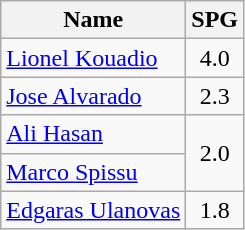<table class=wikitable>
<tr>
<th>Name</th>
<th>SPG</th>
</tr>
<tr>
<td> <a href='#'>Lionel Kouadio</a></td>
<td align=center>4.0</td>
</tr>
<tr>
<td> <a href='#'>Jose Alvarado</a></td>
<td align=center>2.3</td>
</tr>
<tr>
<td> <a href='#'>Ali Hasan</a></td>
<td align=center rowspan=2>2.0</td>
</tr>
<tr>
<td> <a href='#'>Marco Spissu</a></td>
</tr>
<tr>
<td> <a href='#'>Edgaras Ulanovas</a></td>
<td align=center>1.8</td>
</tr>
</table>
